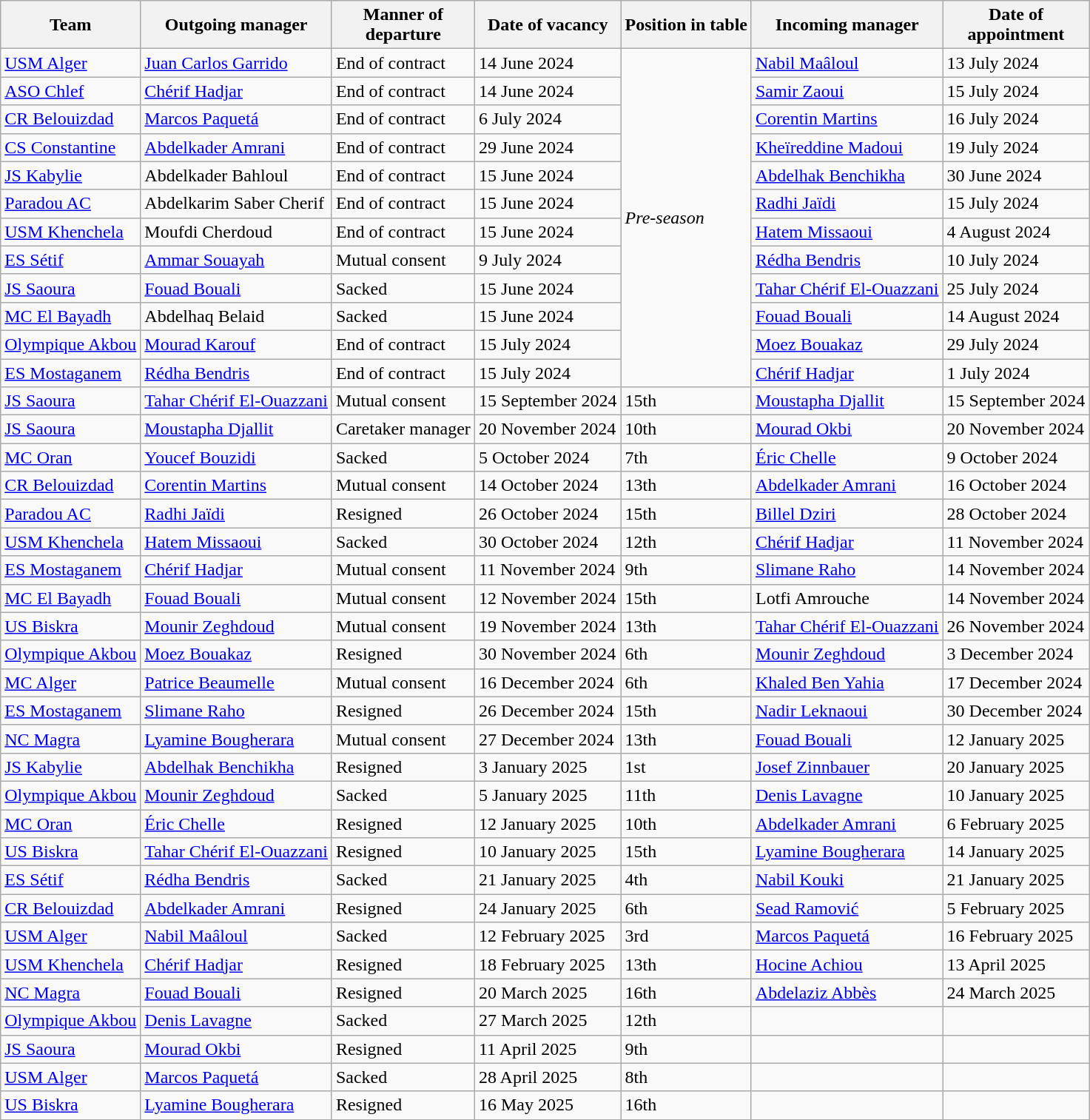<table class="wikitable sortable">
<tr>
<th>Team</th>
<th>Outgoing manager</th>
<th>Manner of<br>departure</th>
<th>Date of vacancy</th>
<th>Position in table</th>
<th>Incoming manager</th>
<th>Date of<br>appointment</th>
</tr>
<tr>
<td><a href='#'>USM Alger</a></td>
<td> <a href='#'>Juan Carlos Garrido</a></td>
<td>End of contract</td>
<td>14 June 2024</td>
<td rowspan="12"><em>Pre-season</em></td>
<td> <a href='#'>Nabil Maâloul</a></td>
<td>13 July 2024</td>
</tr>
<tr>
<td><a href='#'>ASO Chlef</a></td>
<td> <a href='#'>Chérif Hadjar</a></td>
<td>End of contract</td>
<td>14 June 2024</td>
<td> <a href='#'>Samir Zaoui</a></td>
<td>15 July 2024</td>
</tr>
<tr>
<td><a href='#'>CR Belouizdad</a></td>
<td> <a href='#'>Marcos Paquetá</a></td>
<td>End of contract</td>
<td>6 July 2024</td>
<td> <a href='#'>Corentin Martins</a></td>
<td>16 July 2024</td>
</tr>
<tr>
<td><a href='#'>CS Constantine</a></td>
<td> <a href='#'>Abdelkader Amrani</a></td>
<td>End of contract</td>
<td>29 June 2024</td>
<td> <a href='#'>Kheïreddine Madoui</a></td>
<td>19 July 2024</td>
</tr>
<tr>
<td><a href='#'>JS Kabylie</a></td>
<td> Abdelkader Bahloul</td>
<td>End of contract</td>
<td>15 June 2024</td>
<td> <a href='#'>Abdelhak Benchikha</a></td>
<td>30 June 2024</td>
</tr>
<tr>
<td><a href='#'>Paradou AC</a></td>
<td> Abdelkarim Saber Cherif</td>
<td>End of contract</td>
<td>15 June 2024</td>
<td> <a href='#'>Radhi Jaïdi</a></td>
<td>15 July 2024</td>
</tr>
<tr>
<td><a href='#'>USM Khenchela</a></td>
<td> Moufdi Cherdoud</td>
<td>End of contract</td>
<td>15 June 2024</td>
<td> <a href='#'>Hatem Missaoui</a></td>
<td>4 August 2024</td>
</tr>
<tr>
<td><a href='#'>ES Sétif</a></td>
<td> <a href='#'>Ammar Souayah</a></td>
<td>Mutual consent</td>
<td>9 July 2024</td>
<td> <a href='#'>Rédha Bendris</a></td>
<td>10 July 2024</td>
</tr>
<tr>
<td><a href='#'>JS Saoura</a></td>
<td> <a href='#'>Fouad Bouali</a></td>
<td>Sacked</td>
<td>15 June 2024</td>
<td> <a href='#'>Tahar Chérif El-Ouazzani</a></td>
<td>25 July 2024</td>
</tr>
<tr>
<td><a href='#'>MC El Bayadh</a></td>
<td> Abdelhaq Belaid</td>
<td>Sacked</td>
<td>15 June 2024</td>
<td> <a href='#'>Fouad Bouali</a></td>
<td>14 August 2024</td>
</tr>
<tr>
<td><a href='#'>Olympique Akbou</a></td>
<td> <a href='#'>Mourad Karouf</a></td>
<td>End of contract</td>
<td>15 July 2024</td>
<td> <a href='#'>Moez Bouakaz</a></td>
<td>29 July 2024</td>
</tr>
<tr>
<td><a href='#'>ES Mostaganem</a></td>
<td> <a href='#'>Rédha Bendris</a></td>
<td>End of contract</td>
<td>15 July 2024</td>
<td> <a href='#'>Chérif Hadjar</a></td>
<td>1 July 2024</td>
</tr>
<tr>
<td><a href='#'>JS Saoura</a></td>
<td> <a href='#'>Tahar Chérif El-Ouazzani</a></td>
<td>Mutual consent</td>
<td>15 September 2024</td>
<td>15th</td>
<td> <a href='#'>Moustapha Djallit</a></td>
<td>15 September 2024</td>
</tr>
<tr>
<td><a href='#'>JS Saoura</a></td>
<td> <a href='#'>Moustapha Djallit</a></td>
<td>Caretaker manager</td>
<td>20 November 2024</td>
<td>10th</td>
<td> <a href='#'>Mourad Okbi</a></td>
<td>20 November 2024</td>
</tr>
<tr>
<td><a href='#'>MC Oran</a></td>
<td> <a href='#'>Youcef Bouzidi</a></td>
<td>Sacked</td>
<td>5 October 2024</td>
<td>7th</td>
<td> <a href='#'>Éric Chelle</a></td>
<td>9 October 2024</td>
</tr>
<tr>
<td><a href='#'>CR Belouizdad</a></td>
<td> <a href='#'>Corentin Martins</a></td>
<td>Mutual consent</td>
<td>14 October 2024</td>
<td>13th</td>
<td> <a href='#'>Abdelkader Amrani</a></td>
<td>16 October 2024</td>
</tr>
<tr>
<td><a href='#'>Paradou AC</a></td>
<td> <a href='#'>Radhi Jaïdi</a></td>
<td>Resigned</td>
<td>26 October 2024</td>
<td>15th</td>
<td> <a href='#'>Billel Dziri</a></td>
<td>28 October 2024</td>
</tr>
<tr>
<td><a href='#'>USM Khenchela</a></td>
<td> <a href='#'>Hatem Missaoui</a></td>
<td>Sacked</td>
<td>30 October 2024</td>
<td>12th</td>
<td> <a href='#'>Chérif Hadjar</a></td>
<td>11 November 2024</td>
</tr>
<tr>
<td><a href='#'>ES Mostaganem</a></td>
<td> <a href='#'>Chérif Hadjar</a></td>
<td>Mutual consent</td>
<td>11 November 2024</td>
<td>9th</td>
<td> <a href='#'>Slimane Raho</a></td>
<td>14 November 2024</td>
</tr>
<tr>
<td><a href='#'>MC El Bayadh</a></td>
<td> <a href='#'>Fouad Bouali</a></td>
<td>Mutual consent</td>
<td>12 November 2024</td>
<td>15th</td>
<td> Lotfi Amrouche</td>
<td>14 November 2024</td>
</tr>
<tr>
<td><a href='#'>US Biskra</a></td>
<td> <a href='#'>Mounir Zeghdoud</a></td>
<td>Mutual consent</td>
<td>19 November 2024</td>
<td>13th</td>
<td> <a href='#'>Tahar Chérif El-Ouazzani</a></td>
<td>26 November 2024</td>
</tr>
<tr>
<td><a href='#'>Olympique Akbou</a></td>
<td> <a href='#'>Moez Bouakaz</a></td>
<td>Resigned</td>
<td>30 November 2024</td>
<td>6th</td>
<td> <a href='#'>Mounir Zeghdoud</a></td>
<td>3 December 2024</td>
</tr>
<tr>
<td><a href='#'>MC Alger</a></td>
<td> <a href='#'>Patrice Beaumelle</a></td>
<td>Mutual consent</td>
<td>16 December 2024</td>
<td>6th</td>
<td> <a href='#'>Khaled Ben Yahia</a></td>
<td>17 December 2024</td>
</tr>
<tr>
<td><a href='#'>ES Mostaganem</a></td>
<td> <a href='#'>Slimane Raho</a></td>
<td>Resigned</td>
<td>26 December 2024</td>
<td>15th</td>
<td> <a href='#'>Nadir Leknaoui</a></td>
<td>30 December 2024</td>
</tr>
<tr>
<td><a href='#'>NC Magra</a></td>
<td> <a href='#'>Lyamine Bougherara</a></td>
<td>Mutual consent</td>
<td>27 December 2024</td>
<td>13th</td>
<td> <a href='#'>Fouad Bouali</a></td>
<td>12 January 2025</td>
</tr>
<tr>
<td><a href='#'>JS Kabylie</a></td>
<td> <a href='#'>Abdelhak Benchikha</a></td>
<td>Resigned</td>
<td>3 January 2025</td>
<td>1st</td>
<td> <a href='#'>Josef Zinnbauer</a></td>
<td>20 January 2025</td>
</tr>
<tr>
<td><a href='#'>Olympique Akbou</a></td>
<td> <a href='#'>Mounir Zeghdoud</a></td>
<td>Sacked</td>
<td>5 January 2025</td>
<td>11th</td>
<td> <a href='#'>Denis Lavagne</a></td>
<td>10 January 2025</td>
</tr>
<tr>
<td><a href='#'>MC Oran</a></td>
<td> <a href='#'>Éric Chelle</a></td>
<td>Resigned</td>
<td>12 January 2025</td>
<td>10th</td>
<td> <a href='#'>Abdelkader Amrani</a></td>
<td>6 February 2025</td>
</tr>
<tr>
<td><a href='#'>US Biskra</a></td>
<td> <a href='#'>Tahar Chérif El-Ouazzani</a></td>
<td>Resigned</td>
<td>10 January 2025</td>
<td>15th</td>
<td> <a href='#'>Lyamine Bougherara</a></td>
<td>14 January 2025</td>
</tr>
<tr>
<td><a href='#'>ES Sétif</a></td>
<td> <a href='#'>Rédha Bendris</a></td>
<td>Sacked</td>
<td>21 January 2025</td>
<td>4th</td>
<td> <a href='#'>Nabil Kouki</a></td>
<td>21 January 2025</td>
</tr>
<tr>
<td><a href='#'>CR Belouizdad</a></td>
<td> <a href='#'>Abdelkader Amrani</a></td>
<td>Resigned</td>
<td>24 January 2025</td>
<td>6th</td>
<td> <a href='#'>Sead Ramović</a></td>
<td>5 February 2025</td>
</tr>
<tr>
<td><a href='#'>USM Alger</a></td>
<td> <a href='#'>Nabil Maâloul</a></td>
<td>Sacked</td>
<td>12 February 2025</td>
<td>3rd</td>
<td> <a href='#'>Marcos Paquetá</a></td>
<td>16 February 2025</td>
</tr>
<tr>
<td><a href='#'>USM Khenchela</a></td>
<td> <a href='#'>Chérif Hadjar</a></td>
<td>Resigned</td>
<td>18 February 2025</td>
<td>13th</td>
<td> <a href='#'>Hocine Achiou</a></td>
<td>13 April 2025</td>
</tr>
<tr>
<td><a href='#'>NC Magra</a></td>
<td> <a href='#'>Fouad Bouali</a></td>
<td>Resigned</td>
<td>20 March 2025</td>
<td>16th</td>
<td> <a href='#'>Abdelaziz Abbès</a></td>
<td>24 March 2025</td>
</tr>
<tr>
<td><a href='#'>Olympique Akbou</a></td>
<td> <a href='#'>Denis Lavagne</a></td>
<td>Sacked</td>
<td>27 March 2025</td>
<td>12th</td>
<td></td>
<td></td>
</tr>
<tr>
<td><a href='#'>JS Saoura</a></td>
<td> <a href='#'>Mourad Okbi</a></td>
<td>Resigned</td>
<td>11 April 2025</td>
<td>9th</td>
<td></td>
<td></td>
</tr>
<tr>
<td><a href='#'>USM Alger</a></td>
<td> <a href='#'>Marcos Paquetá</a></td>
<td>Sacked</td>
<td>28 April 2025</td>
<td>8th</td>
<td></td>
<td></td>
</tr>
<tr>
<td><a href='#'>US Biskra</a></td>
<td> <a href='#'>Lyamine Bougherara</a></td>
<td>Resigned</td>
<td>16 May 2025</td>
<td>16th</td>
<td></td>
<td></td>
</tr>
<tr>
</tr>
</table>
